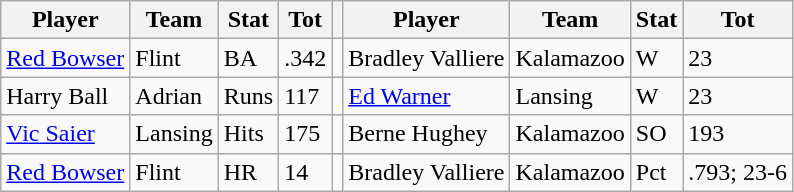<table class="wikitable">
<tr>
<th>Player</th>
<th>Team</th>
<th>Stat</th>
<th>Tot</th>
<th></th>
<th>Player</th>
<th>Team</th>
<th>Stat</th>
<th>Tot</th>
</tr>
<tr>
<td><a href='#'>Red Bowser</a></td>
<td>Flint</td>
<td>BA</td>
<td>.342</td>
<td></td>
<td>Bradley Valliere</td>
<td>Kalamazoo</td>
<td>W</td>
<td>23</td>
</tr>
<tr>
<td>Harry Ball</td>
<td>Adrian</td>
<td>Runs</td>
<td>117</td>
<td></td>
<td><a href='#'>Ed Warner</a></td>
<td>Lansing</td>
<td>W</td>
<td>23</td>
</tr>
<tr>
<td><a href='#'>Vic Saier</a></td>
<td>Lansing</td>
<td>Hits</td>
<td>175</td>
<td></td>
<td>Berne Hughey</td>
<td>Kalamazoo</td>
<td>SO</td>
<td>193</td>
</tr>
<tr>
<td><a href='#'>Red Bowser</a></td>
<td>Flint</td>
<td>HR</td>
<td>14</td>
<td></td>
<td>Bradley Valliere</td>
<td>Kalamazoo</td>
<td>Pct</td>
<td>.793; 23-6</td>
</tr>
</table>
